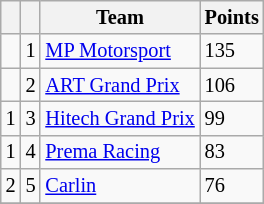<table class="wikitable" style="font-size: 85%;">
<tr>
<th></th>
<th></th>
<th>Team</th>
<th>Points</th>
</tr>
<tr>
<td align="left"></td>
<td align="center">1</td>
<td> <a href='#'>MP Motorsport</a></td>
<td>135</td>
</tr>
<tr>
<td align="left"></td>
<td align="center">2</td>
<td> <a href='#'>ART Grand Prix</a></td>
<td>106</td>
</tr>
<tr>
<td align="left"> 1</td>
<td align="center">3</td>
<td> <a href='#'>Hitech Grand Prix</a></td>
<td>99</td>
</tr>
<tr>
<td align="left"> 1</td>
<td align="center">4</td>
<td> <a href='#'>Prema Racing</a></td>
<td>83</td>
</tr>
<tr>
<td align="left"> 2</td>
<td align="center">5</td>
<td> <a href='#'>Carlin</a></td>
<td>76</td>
</tr>
<tr>
</tr>
</table>
